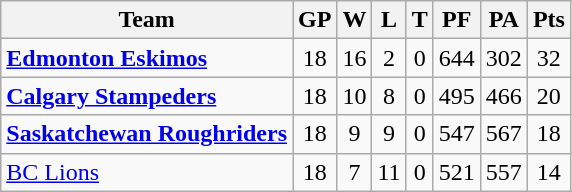<table class="wikitable">
<tr>
<th>Team</th>
<th>GP</th>
<th>W</th>
<th>L</th>
<th>T</th>
<th>PF</th>
<th>PA</th>
<th>Pts</th>
</tr>
<tr align="center">
<td align="left"><strong><a href='#'>Edmonton Eskimos</a></strong></td>
<td>18</td>
<td>16</td>
<td>2</td>
<td>0</td>
<td>644</td>
<td>302</td>
<td>32</td>
</tr>
<tr align="center">
<td align="left"><strong><a href='#'>Calgary Stampeders</a></strong></td>
<td>18</td>
<td>10</td>
<td>8</td>
<td>0</td>
<td>495</td>
<td>466</td>
<td>20</td>
</tr>
<tr align="center">
<td align="left"><strong><a href='#'>Saskatchewan Roughriders</a></strong></td>
<td>18</td>
<td>9</td>
<td>9</td>
<td>0</td>
<td>547</td>
<td>567</td>
<td>18</td>
</tr>
<tr align="center">
<td align="left"><a href='#'>BC Lions</a></td>
<td>18</td>
<td>7</td>
<td>11</td>
<td>0</td>
<td>521</td>
<td>557</td>
<td>14</td>
</tr>
</table>
